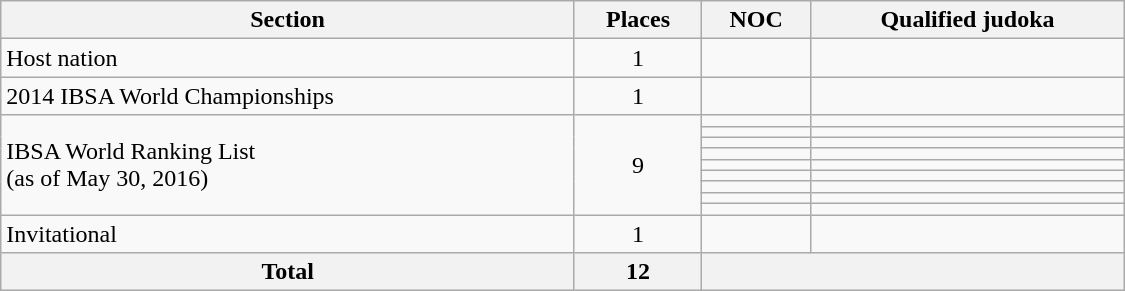<table class="wikitable"  width=750>
<tr>
<th>Section</th>
<th>Places</th>
<th>NOC</th>
<th>Qualified judoka</th>
</tr>
<tr>
<td>Host nation</td>
<td align=center>1</td>
<td></td>
<td></td>
</tr>
<tr>
<td>2014 IBSA World Championships</td>
<td align=center>1</td>
<td></td>
<td></td>
</tr>
<tr>
<td rowspan=9>IBSA World Ranking List<br>(as of May 30, 2016)</td>
<td rowspan=9 align=center>9</td>
<td></td>
<td></td>
</tr>
<tr>
<td></td>
<td></td>
</tr>
<tr>
<td></td>
<td></td>
</tr>
<tr>
<td></td>
<td></td>
</tr>
<tr>
<td></td>
<td></td>
</tr>
<tr>
<td></td>
<td></td>
</tr>
<tr>
<td></td>
<td></td>
</tr>
<tr>
<td></td>
<td></td>
</tr>
<tr>
<td></td>
<td></td>
</tr>
<tr>
<td>Invitational</td>
<td align=center>1</td>
<td></td>
<td></td>
</tr>
<tr>
<th>Total</th>
<th>12</th>
<th colspan=2></th>
</tr>
</table>
